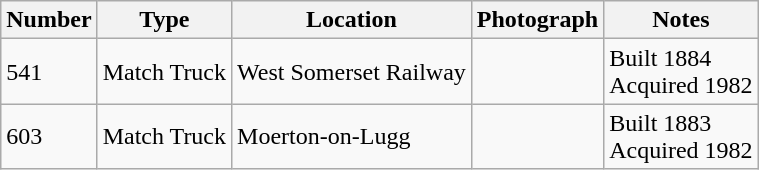<table class="wikitable">
<tr>
<th>Number</th>
<th>Type</th>
<th>Location</th>
<th>Photograph</th>
<th>Notes</th>
</tr>
<tr>
<td>541</td>
<td>Match Truck</td>
<td>West Somerset Railway</td>
<td></td>
<td>Built 1884<br>Acquired 1982</td>
</tr>
<tr>
<td>603</td>
<td>Match Truck</td>
<td>Moerton-on-Lugg</td>
<td></td>
<td>Built 1883<br>Acquired 1982</td>
</tr>
</table>
